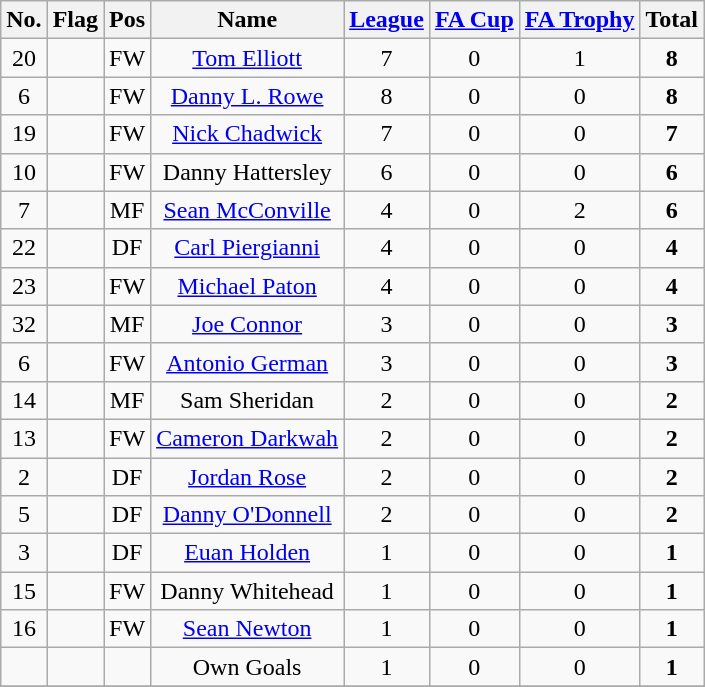<table class="wikitable sortable" style="text-align:center; font-size:100%">
<tr>
<th>No.</th>
<th>Flag</th>
<th>Pos</th>
<th>Name</th>
<th><a href='#'>League</a></th>
<th><a href='#'>FA Cup</a></th>
<th><a href='#'>FA Trophy</a></th>
<th>Total</th>
</tr>
<tr>
<td>20</td>
<td></td>
<td>FW</td>
<td><a href='#'>Tom Elliott</a></td>
<td>7</td>
<td>0</td>
<td>1</td>
<td><strong>8</strong></td>
</tr>
<tr>
<td>6</td>
<td></td>
<td>FW</td>
<td><a href='#'>Danny L. Rowe</a></td>
<td>8</td>
<td>0</td>
<td>0</td>
<td><strong>8</strong></td>
</tr>
<tr>
<td>19</td>
<td></td>
<td>FW</td>
<td><a href='#'>Nick Chadwick</a></td>
<td>7</td>
<td>0</td>
<td>0</td>
<td><strong>7</strong></td>
</tr>
<tr>
<td>10</td>
<td></td>
<td>FW</td>
<td>Danny Hattersley</td>
<td>6</td>
<td>0</td>
<td>0</td>
<td><strong>6</strong></td>
</tr>
<tr>
<td>7</td>
<td></td>
<td>MF</td>
<td><a href='#'>Sean McConville</a></td>
<td>4</td>
<td>0</td>
<td>2</td>
<td><strong>6</strong></td>
</tr>
<tr>
<td>22</td>
<td></td>
<td>DF</td>
<td><a href='#'>Carl Piergianni</a></td>
<td>4</td>
<td>0</td>
<td>0</td>
<td><strong>4</strong></td>
</tr>
<tr>
<td>23</td>
<td></td>
<td>FW</td>
<td><a href='#'>Michael Paton</a></td>
<td>4</td>
<td>0</td>
<td>0</td>
<td><strong>4</strong></td>
</tr>
<tr>
<td>32</td>
<td></td>
<td>MF</td>
<td><a href='#'>Joe Connor</a></td>
<td>3</td>
<td>0</td>
<td>0</td>
<td><strong>3</strong></td>
</tr>
<tr>
<td>6</td>
<td></td>
<td>FW</td>
<td><a href='#'>Antonio German</a></td>
<td>3</td>
<td>0</td>
<td>0</td>
<td><strong>3</strong></td>
</tr>
<tr>
<td>14</td>
<td></td>
<td>MF</td>
<td>Sam Sheridan</td>
<td>2</td>
<td>0</td>
<td>0</td>
<td><strong>2</strong></td>
</tr>
<tr>
<td>13</td>
<td></td>
<td>FW</td>
<td><a href='#'>Cameron Darkwah</a></td>
<td>2</td>
<td>0</td>
<td>0</td>
<td><strong>2</strong></td>
</tr>
<tr>
<td>2</td>
<td></td>
<td>DF</td>
<td><a href='#'>Jordan Rose</a></td>
<td>2</td>
<td>0</td>
<td>0</td>
<td><strong>2</strong></td>
</tr>
<tr>
<td>5</td>
<td></td>
<td>DF</td>
<td><a href='#'>Danny O'Donnell</a></td>
<td>2</td>
<td>0</td>
<td>0</td>
<td><strong>2</strong></td>
</tr>
<tr>
<td>3</td>
<td></td>
<td>DF</td>
<td><a href='#'>Euan Holden</a></td>
<td>1</td>
<td>0</td>
<td>0</td>
<td><strong>1</strong></td>
</tr>
<tr>
<td>15</td>
<td></td>
<td>FW</td>
<td>Danny Whitehead</td>
<td>1</td>
<td>0</td>
<td>0</td>
<td><strong>1</strong></td>
</tr>
<tr>
<td>16</td>
<td></td>
<td>FW</td>
<td><a href='#'>Sean Newton</a></td>
<td>1</td>
<td>0</td>
<td>0</td>
<td><strong>1</strong></td>
</tr>
<tr>
<td></td>
<td></td>
<td></td>
<td>Own Goals</td>
<td>1</td>
<td>0</td>
<td>0</td>
<td><strong>1</strong></td>
</tr>
<tr>
</tr>
</table>
